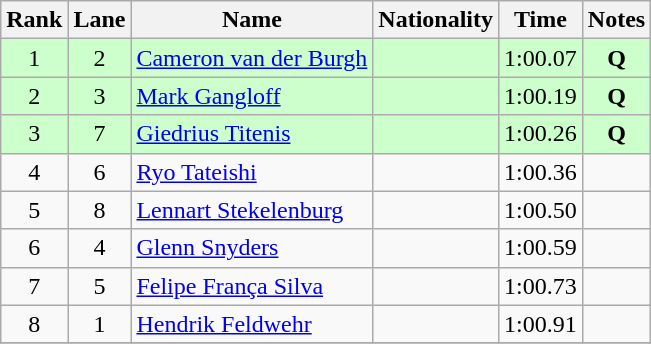<table class="wikitable sortable" style="text-align:center">
<tr>
<th>Rank</th>
<th>Lane</th>
<th>Name</th>
<th>Nationality</th>
<th>Time</th>
<th>Notes</th>
</tr>
<tr bgcolor=ccffcc>
<td>1</td>
<td>2</td>
<td align=left><a href='#'>Cameron van der Burgh</a></td>
<td align=left></td>
<td>1:00.07</td>
<td><strong>Q</strong></td>
</tr>
<tr bgcolor=ccffcc>
<td>2</td>
<td>3</td>
<td align=left><a href='#'>Mark Gangloff</a></td>
<td align=left></td>
<td>1:00.19</td>
<td><strong>Q</strong></td>
</tr>
<tr bgcolor=ccffcc>
<td>3</td>
<td>7</td>
<td align=left><a href='#'>Giedrius Titenis</a></td>
<td align=left></td>
<td>1:00.26</td>
<td><strong>Q</strong></td>
</tr>
<tr>
<td>4</td>
<td>6</td>
<td align=left><a href='#'>Ryo Tateishi</a></td>
<td align=left></td>
<td>1:00.36</td>
<td></td>
</tr>
<tr>
<td>5</td>
<td>8</td>
<td align=left><a href='#'>Lennart Stekelenburg</a></td>
<td align=left></td>
<td>1:00.50</td>
<td></td>
</tr>
<tr>
<td>6</td>
<td>4</td>
<td align=left><a href='#'>Glenn Snyders</a></td>
<td align=left></td>
<td>1:00.59</td>
<td></td>
</tr>
<tr>
<td>7</td>
<td>5</td>
<td align=left><a href='#'>Felipe França Silva</a></td>
<td align=left></td>
<td>1:00.73</td>
<td></td>
</tr>
<tr>
<td>8</td>
<td>1</td>
<td align=left><a href='#'>Hendrik Feldwehr</a></td>
<td align=left></td>
<td>1:00.91</td>
<td></td>
</tr>
<tr>
</tr>
</table>
